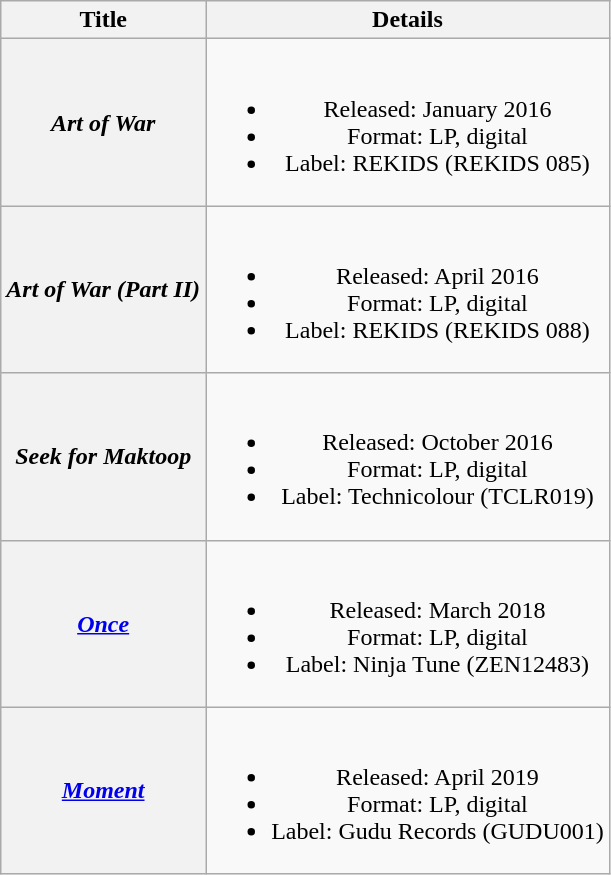<table class="wikitable plainrowheaders" style="text-align:center;" border="1">
<tr>
<th>Title</th>
<th>Details</th>
</tr>
<tr>
<th scope="row"><em>Art of War</em></th>
<td><br><ul><li>Released: January 2016</li><li>Format: LP, digital</li><li>Label: REKIDS (REKIDS 085)</li></ul></td>
</tr>
<tr>
<th scope="row"><em>Art of War (Part II)</em></th>
<td><br><ul><li>Released: April 2016</li><li>Format: LP, digital</li><li>Label: REKIDS (REKIDS 088)</li></ul></td>
</tr>
<tr>
<th scope="row"><em>Seek for Maktoop</em></th>
<td><br><ul><li>Released: October 2016</li><li>Format: LP, digital</li><li>Label: Technicolour (TCLR019)</li></ul></td>
</tr>
<tr>
<th scope="row"><em><a href='#'>Once</a></em></th>
<td><br><ul><li>Released: March 2018</li><li>Format: LP, digital</li><li>Label: Ninja Tune (ZEN12483)</li></ul></td>
</tr>
<tr>
<th scope="row"><em><a href='#'>Moment</a></em></th>
<td><br><ul><li>Released: April 2019</li><li>Format: LP, digital</li><li>Label: Gudu Records (GUDU001)</li></ul></td>
</tr>
</table>
